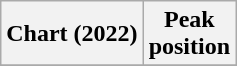<table class="wikitable sortable plainrowheaders" style="text-align:center">
<tr>
<th scope="col">Chart (2022)</th>
<th scope="col">Peak<br>position</th>
</tr>
<tr>
</tr>
</table>
